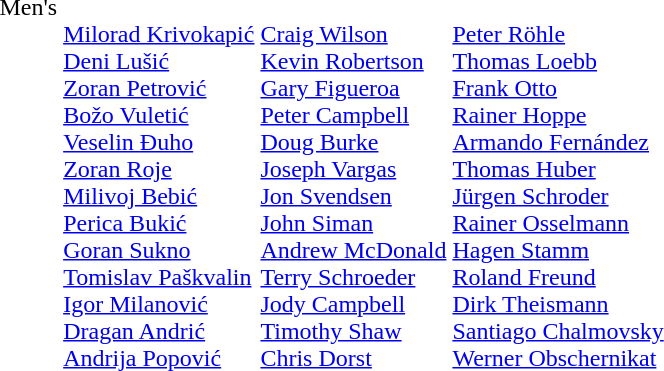<table>
<tr valign="top">
<td>Men's</td>
<td><br><a href='#'>Milorad Krivokapić</a><br><a href='#'>Deni Lušić</a><br><a href='#'>Zoran Petrović</a><br><a href='#'>Božo Vuletić</a><br><a href='#'>Veselin Đuho</a><br><a href='#'>Zoran Roje</a><br><a href='#'>Milivoj Bebić</a><br><a href='#'>Perica Bukić</a><br><a href='#'>Goran Sukno</a><br><a href='#'>Tomislav Paškvalin</a><br><a href='#'>Igor Milanović</a><br><a href='#'>Dragan Andrić</a><br><a href='#'>Andrija Popović</a></td>
<td><br><a href='#'>Craig Wilson</a><br><a href='#'>Kevin Robertson</a><br><a href='#'>Gary Figueroa</a><br><a href='#'>Peter Campbell</a><br><a href='#'>Doug Burke</a><br><a href='#'>Joseph Vargas</a><br><a href='#'>Jon Svendsen</a><br><a href='#'>John Siman</a><br><a href='#'>Andrew McDonald</a><br><a href='#'>Terry Schroeder</a><br><a href='#'>Jody Campbell</a><br><a href='#'>Timothy Shaw</a><br><a href='#'>Chris Dorst</a></td>
<td><br><a href='#'>Peter Röhle</a><br><a href='#'>Thomas Loebb</a><br><a href='#'>Frank Otto</a><br><a href='#'>Rainer Hoppe</a><br><a href='#'>Armando Fernández</a><br><a href='#'>Thomas Huber</a><br><a href='#'>Jürgen Schroder</a><br><a href='#'>Rainer Osselmann</a><br><a href='#'>Hagen Stamm</a><br><a href='#'>Roland Freund</a><br><a href='#'>Dirk Theismann</a><br><a href='#'>Santiago Chalmovsky</a><br><a href='#'>Werner Obschernikat</a></td>
</tr>
</table>
